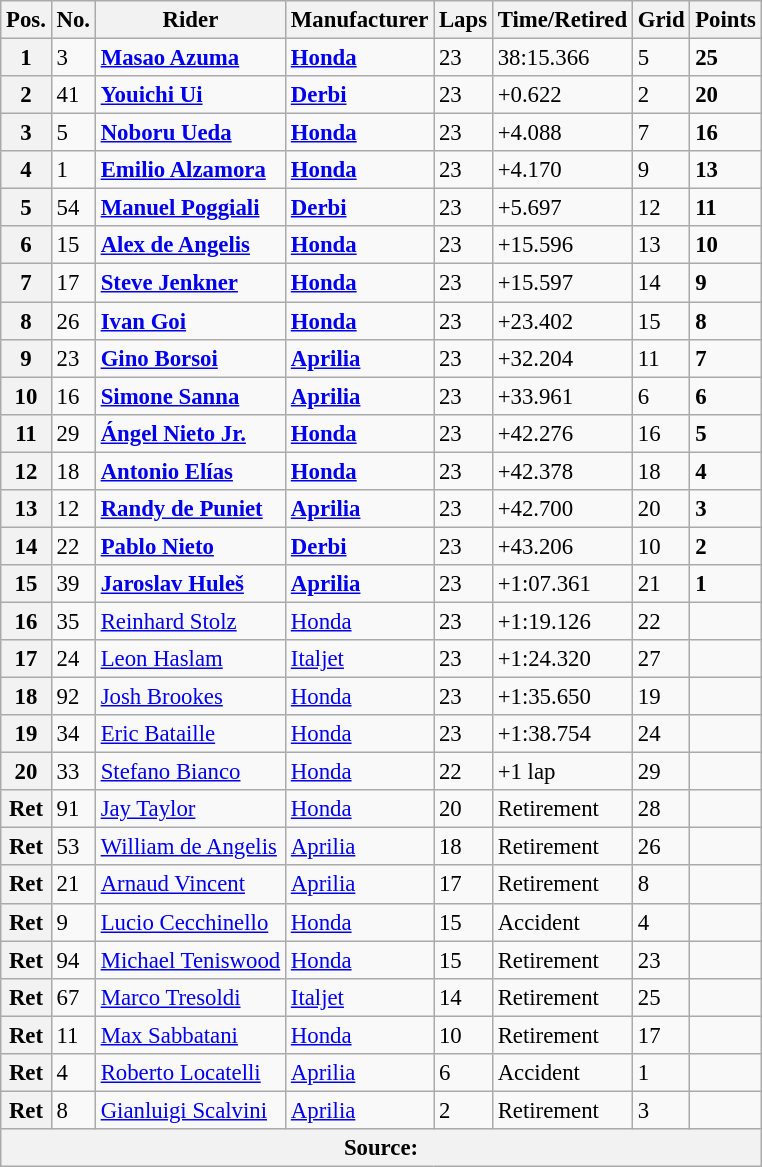<table class="wikitable" style="font-size: 95%;">
<tr>
<th>Pos.</th>
<th>No.</th>
<th>Rider</th>
<th>Manufacturer</th>
<th>Laps</th>
<th>Time/Retired</th>
<th>Grid</th>
<th>Points</th>
</tr>
<tr>
<th>1</th>
<td>3</td>
<td> <strong><a href='#'>Masao Azuma</a></strong></td>
<td><strong><a href='#'>Honda</a></strong></td>
<td>23</td>
<td>38:15.366</td>
<td>5</td>
<td><strong>25</strong></td>
</tr>
<tr>
<th>2</th>
<td>41</td>
<td> <strong><a href='#'>Youichi Ui</a></strong></td>
<td><strong><a href='#'>Derbi</a></strong></td>
<td>23</td>
<td>+0.622</td>
<td>2</td>
<td><strong>20</strong></td>
</tr>
<tr>
<th>3</th>
<td>5</td>
<td> <strong><a href='#'>Noboru Ueda</a></strong></td>
<td><strong><a href='#'>Honda</a></strong></td>
<td>23</td>
<td>+4.088</td>
<td>7</td>
<td><strong>16</strong></td>
</tr>
<tr>
<th>4</th>
<td>1</td>
<td> <strong><a href='#'>Emilio Alzamora</a></strong></td>
<td><strong><a href='#'>Honda</a></strong></td>
<td>23</td>
<td>+4.170</td>
<td>9</td>
<td><strong>13</strong></td>
</tr>
<tr>
<th>5</th>
<td>54</td>
<td> <strong><a href='#'>Manuel Poggiali</a></strong></td>
<td><strong><a href='#'>Derbi</a></strong></td>
<td>23</td>
<td>+5.697</td>
<td>12</td>
<td><strong>11</strong></td>
</tr>
<tr>
<th>6</th>
<td>15</td>
<td> <strong><a href='#'>Alex de Angelis</a></strong></td>
<td><strong><a href='#'>Honda</a></strong></td>
<td>23</td>
<td>+15.596</td>
<td>13</td>
<td><strong>10</strong></td>
</tr>
<tr>
<th>7</th>
<td>17</td>
<td> <strong><a href='#'>Steve Jenkner</a></strong></td>
<td><strong><a href='#'>Honda</a></strong></td>
<td>23</td>
<td>+15.597</td>
<td>14</td>
<td><strong>9</strong></td>
</tr>
<tr>
<th>8</th>
<td>26</td>
<td> <strong><a href='#'>Ivan Goi</a></strong></td>
<td><strong><a href='#'>Honda</a></strong></td>
<td>23</td>
<td>+23.402</td>
<td>15</td>
<td><strong>8</strong></td>
</tr>
<tr>
<th>9</th>
<td>23</td>
<td> <strong><a href='#'>Gino Borsoi</a></strong></td>
<td><strong><a href='#'>Aprilia</a></strong></td>
<td>23</td>
<td>+32.204</td>
<td>11</td>
<td><strong>7</strong></td>
</tr>
<tr>
<th>10</th>
<td>16</td>
<td> <strong><a href='#'>Simone Sanna</a></strong></td>
<td><strong><a href='#'>Aprilia</a></strong></td>
<td>23</td>
<td>+33.961</td>
<td>6</td>
<td><strong>6</strong></td>
</tr>
<tr>
<th>11</th>
<td>29</td>
<td> <strong><a href='#'>Ángel Nieto Jr.</a></strong></td>
<td><strong><a href='#'>Honda</a></strong></td>
<td>23</td>
<td>+42.276</td>
<td>16</td>
<td><strong>5</strong></td>
</tr>
<tr>
<th>12</th>
<td>18</td>
<td> <strong><a href='#'>Antonio Elías</a></strong></td>
<td><strong><a href='#'>Honda</a></strong></td>
<td>23</td>
<td>+42.378</td>
<td>18</td>
<td><strong>4</strong></td>
</tr>
<tr>
<th>13</th>
<td>12</td>
<td> <strong><a href='#'>Randy de Puniet</a></strong></td>
<td><strong><a href='#'>Aprilia</a></strong></td>
<td>23</td>
<td>+42.700</td>
<td>20</td>
<td><strong>3</strong></td>
</tr>
<tr>
<th>14</th>
<td>22</td>
<td> <strong><a href='#'>Pablo Nieto</a></strong></td>
<td><strong><a href='#'>Derbi</a></strong></td>
<td>23</td>
<td>+43.206</td>
<td>10</td>
<td><strong>2</strong></td>
</tr>
<tr>
<th>15</th>
<td>39</td>
<td> <strong><a href='#'>Jaroslav Huleš</a></strong></td>
<td><strong><a href='#'>Aprilia</a></strong></td>
<td>23</td>
<td>+1:07.361</td>
<td>21</td>
<td><strong>1</strong></td>
</tr>
<tr>
<th>16</th>
<td>35</td>
<td> <a href='#'>Reinhard Stolz</a></td>
<td><a href='#'>Honda</a></td>
<td>23</td>
<td>+1:19.126</td>
<td>22</td>
<td></td>
</tr>
<tr>
<th>17</th>
<td>24</td>
<td> <a href='#'>Leon Haslam</a></td>
<td><a href='#'>Italjet</a></td>
<td>23</td>
<td>+1:24.320</td>
<td>27</td>
<td></td>
</tr>
<tr>
<th>18</th>
<td>92</td>
<td> <a href='#'>Josh Brookes</a></td>
<td><a href='#'>Honda</a></td>
<td>23</td>
<td>+1:35.650</td>
<td>19</td>
<td></td>
</tr>
<tr>
<th>19</th>
<td>34</td>
<td> <a href='#'>Eric Bataille</a></td>
<td><a href='#'>Honda</a></td>
<td>23</td>
<td>+1:38.754</td>
<td>24</td>
<td></td>
</tr>
<tr>
<th>20</th>
<td>33</td>
<td> <a href='#'>Stefano Bianco</a></td>
<td><a href='#'>Honda</a></td>
<td>22</td>
<td>+1 lap</td>
<td>29</td>
<td></td>
</tr>
<tr>
<th>Ret</th>
<td>91</td>
<td> <a href='#'>Jay Taylor</a></td>
<td><a href='#'>Honda</a></td>
<td>20</td>
<td>Retirement</td>
<td>28</td>
<td></td>
</tr>
<tr>
<th>Ret</th>
<td>53</td>
<td> <a href='#'>William de Angelis</a></td>
<td><a href='#'>Aprilia</a></td>
<td>18</td>
<td>Retirement</td>
<td>26</td>
<td></td>
</tr>
<tr>
<th>Ret</th>
<td>21</td>
<td> <a href='#'>Arnaud Vincent</a></td>
<td><a href='#'>Aprilia</a></td>
<td>17</td>
<td>Retirement</td>
<td>8</td>
<td></td>
</tr>
<tr>
<th>Ret</th>
<td>9</td>
<td> <a href='#'>Lucio Cecchinello</a></td>
<td><a href='#'>Honda</a></td>
<td>15</td>
<td>Accident</td>
<td>4</td>
<td></td>
</tr>
<tr>
<th>Ret</th>
<td>94</td>
<td> <a href='#'>Michael Teniswood</a></td>
<td><a href='#'>Honda</a></td>
<td>15</td>
<td>Retirement</td>
<td>23</td>
<td></td>
</tr>
<tr>
<th>Ret</th>
<td>67</td>
<td> <a href='#'>Marco Tresoldi</a></td>
<td><a href='#'>Italjet</a></td>
<td>14</td>
<td>Retirement</td>
<td>25</td>
<td></td>
</tr>
<tr>
<th>Ret</th>
<td>11</td>
<td> <a href='#'>Max Sabbatani</a></td>
<td><a href='#'>Honda</a></td>
<td>10</td>
<td>Retirement</td>
<td>17</td>
<td></td>
</tr>
<tr>
<th>Ret</th>
<td>4</td>
<td> <a href='#'>Roberto Locatelli</a></td>
<td><a href='#'>Aprilia</a></td>
<td>6</td>
<td>Accident</td>
<td>1</td>
<td></td>
</tr>
<tr>
<th>Ret</th>
<td>8</td>
<td> <a href='#'>Gianluigi Scalvini</a></td>
<td><a href='#'>Aprilia</a></td>
<td>2</td>
<td>Retirement</td>
<td>3</td>
<td></td>
</tr>
<tr>
<th colspan=8>Source:</th>
</tr>
</table>
